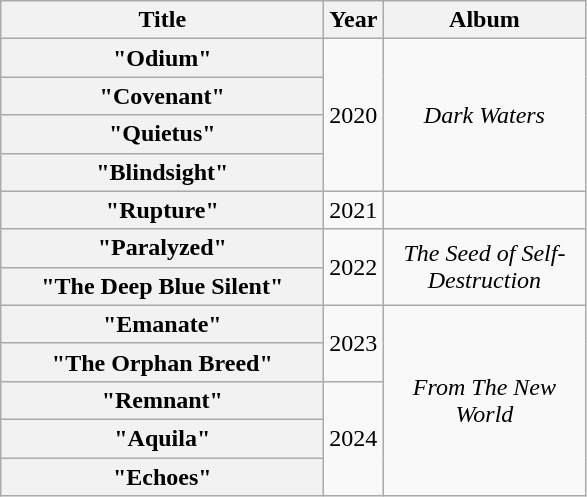<table class="wikitable plainrowheaders" style="text-align:center;" border="1">
<tr>
<th scope="col" style="width:13em;">Title</th>
<th scope="col" style="width:1em;">Year</th>
<th scope="col" style="width:8em;">Album</th>
</tr>
<tr>
<th scope="row">"Odium"</th>
<td rowspan="4">2020</td>
<td rowspan="4"><em>Dark Waters</em></td>
</tr>
<tr>
<th scope="row">"Covenant"</th>
</tr>
<tr>
<th scope="row">"Quietus"</th>
</tr>
<tr>
<th scope="row">"Blindsight"</th>
</tr>
<tr>
<th scope="row">"Rupture"</th>
<td>2021</td>
<td></td>
</tr>
<tr>
<th scope="row">"Paralyzed"</th>
<td rowspan="2">2022</td>
<td rowspan="2"><em>The Seed of Self-Destruction</em></td>
</tr>
<tr>
<th scope="row">"The Deep Blue Silent"</th>
</tr>
<tr>
<th scope="row">"Emanate"</th>
<td rowspan="2">2023</td>
<td rowspan="5"><em>From The New World</em></td>
</tr>
<tr>
<th scope="row">"The Orphan Breed"</th>
</tr>
<tr>
<th scope="row">"Remnant"</th>
<td rowspan="3">2024</td>
</tr>
<tr>
<th scope="row">"Aquila"</th>
</tr>
<tr>
<th scope="row">"Echoes"</th>
</tr>
</table>
